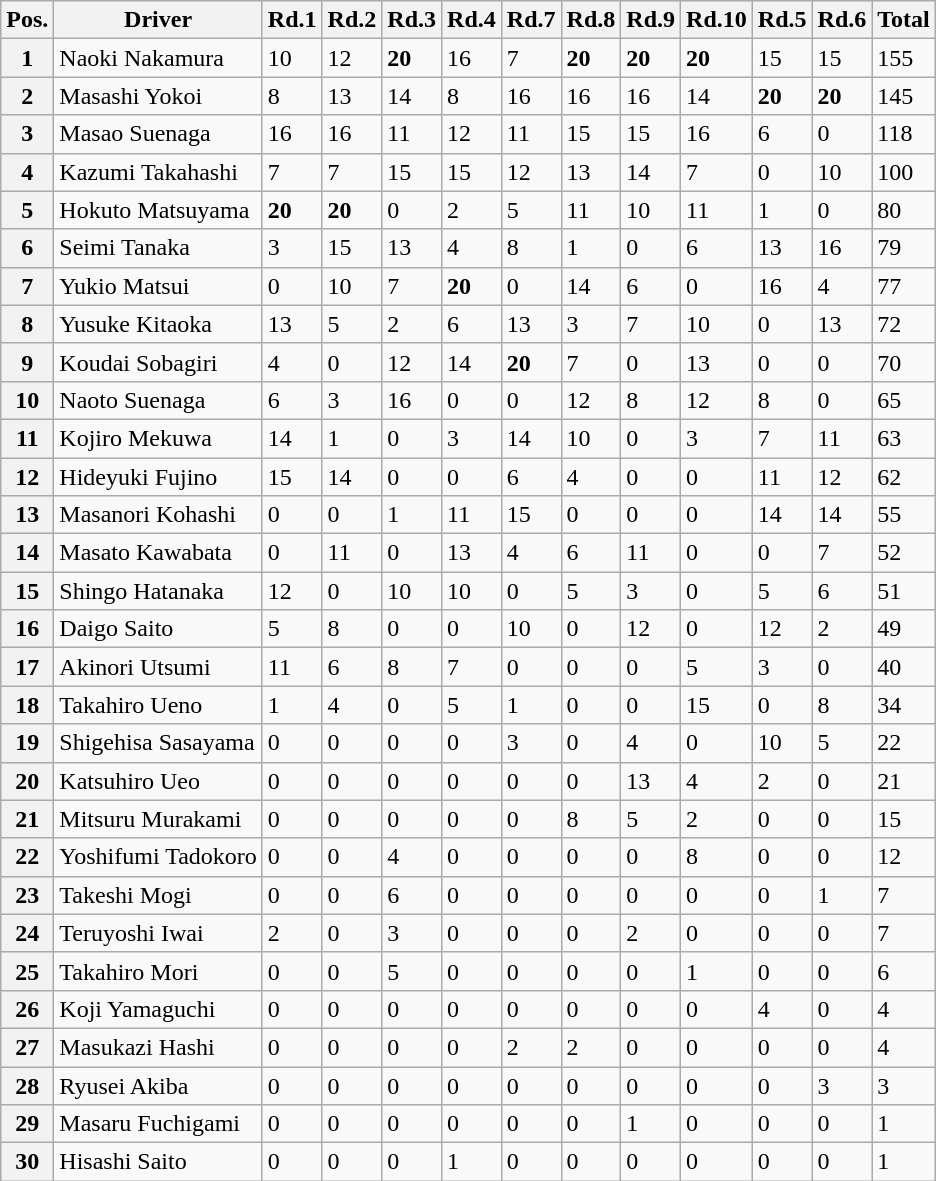<table class="wikitable">
<tr>
<th>Pos.</th>
<th>Driver</th>
<th>Rd.1</th>
<th>Rd.2</th>
<th>Rd.3</th>
<th>Rd.4</th>
<th>Rd.7</th>
<th>Rd.8</th>
<th>Rd.9</th>
<th>Rd.10</th>
<th>Rd.5</th>
<th>Rd.6</th>
<th>Total</th>
</tr>
<tr>
<th>1</th>
<td>Naoki Nakamura</td>
<td>10</td>
<td>12</td>
<td><strong>20</strong></td>
<td>16</td>
<td>7</td>
<td><strong>20</strong></td>
<td><strong>20</strong></td>
<td><strong>20</strong></td>
<td>15</td>
<td>15</td>
<td>155</td>
</tr>
<tr>
<th>2</th>
<td>Masashi Yokoi</td>
<td>8</td>
<td>13</td>
<td>14</td>
<td>8</td>
<td>16</td>
<td>16</td>
<td>16</td>
<td>14</td>
<td><strong>20</strong></td>
<td><strong>20</strong></td>
<td>145</td>
</tr>
<tr>
<th>3</th>
<td>Masao Suenaga</td>
<td>16</td>
<td>16</td>
<td>11</td>
<td>12</td>
<td>11</td>
<td>15</td>
<td>15</td>
<td>16</td>
<td>6</td>
<td>0</td>
<td>118</td>
</tr>
<tr>
<th>4</th>
<td>Kazumi Takahashi</td>
<td>7</td>
<td>7</td>
<td>15</td>
<td>15</td>
<td>12</td>
<td>13</td>
<td>14</td>
<td>7</td>
<td>0</td>
<td>10</td>
<td>100</td>
</tr>
<tr>
<th>5</th>
<td>Hokuto Matsuyama</td>
<td><strong>20</strong></td>
<td><strong>20</strong></td>
<td>0</td>
<td>2</td>
<td>5</td>
<td>11</td>
<td>10</td>
<td>11</td>
<td>1</td>
<td>0</td>
<td>80</td>
</tr>
<tr>
<th>6</th>
<td>Seimi Tanaka</td>
<td>3</td>
<td>15</td>
<td>13</td>
<td>4</td>
<td>8</td>
<td>1</td>
<td>0</td>
<td>6</td>
<td>13</td>
<td>16</td>
<td>79</td>
</tr>
<tr>
<th>7</th>
<td>Yukio Matsui</td>
<td>0</td>
<td>10</td>
<td>7</td>
<td><strong>20</strong></td>
<td>0</td>
<td>14</td>
<td>6</td>
<td>0</td>
<td>16</td>
<td>4</td>
<td>77</td>
</tr>
<tr>
<th>8</th>
<td>Yusuke Kitaoka</td>
<td>13</td>
<td>5</td>
<td>2</td>
<td>6</td>
<td>13</td>
<td>3</td>
<td>7</td>
<td>10</td>
<td>0</td>
<td>13</td>
<td>72</td>
</tr>
<tr>
<th>9</th>
<td>Koudai Sobagiri</td>
<td>4</td>
<td>0</td>
<td>12</td>
<td>14</td>
<td><strong>20</strong></td>
<td>7</td>
<td>0</td>
<td>13</td>
<td>0</td>
<td>0</td>
<td>70</td>
</tr>
<tr>
<th>10</th>
<td>Naoto Suenaga</td>
<td>6</td>
<td>3</td>
<td>16</td>
<td>0</td>
<td>0</td>
<td>12</td>
<td>8</td>
<td>12</td>
<td>8</td>
<td>0</td>
<td>65</td>
</tr>
<tr>
<th>11</th>
<td>Kojiro Mekuwa</td>
<td>14</td>
<td>1</td>
<td>0</td>
<td>3</td>
<td>14</td>
<td>10</td>
<td>0</td>
<td>3</td>
<td>7</td>
<td>11</td>
<td>63</td>
</tr>
<tr>
<th>12</th>
<td>Hideyuki Fujino</td>
<td>15</td>
<td>14</td>
<td>0</td>
<td>0</td>
<td>6</td>
<td>4</td>
<td>0</td>
<td>0</td>
<td>11</td>
<td>12</td>
<td>62</td>
</tr>
<tr>
<th>13</th>
<td>Masanori Kohashi</td>
<td>0</td>
<td>0</td>
<td>1</td>
<td>11</td>
<td>15</td>
<td>0</td>
<td>0</td>
<td>0</td>
<td>14</td>
<td>14</td>
<td>55</td>
</tr>
<tr>
<th>14</th>
<td>Masato Kawabata</td>
<td>0</td>
<td>11</td>
<td>0</td>
<td>13</td>
<td>4</td>
<td>6</td>
<td>11</td>
<td>0</td>
<td>0</td>
<td>7</td>
<td>52</td>
</tr>
<tr>
<th>15</th>
<td>Shingo Hatanaka</td>
<td>12</td>
<td>0</td>
<td>10</td>
<td>10</td>
<td>0</td>
<td>5</td>
<td>3</td>
<td>0</td>
<td>5</td>
<td>6</td>
<td>51</td>
</tr>
<tr>
<th>16</th>
<td>Daigo Saito</td>
<td>5</td>
<td>8</td>
<td>0</td>
<td>0</td>
<td>10</td>
<td>0</td>
<td>12</td>
<td>0</td>
<td>12</td>
<td>2</td>
<td>49</td>
</tr>
<tr>
<th>17</th>
<td>Akinori Utsumi</td>
<td>11</td>
<td>6</td>
<td>8</td>
<td>7</td>
<td>0</td>
<td>0</td>
<td>0</td>
<td>5</td>
<td>3</td>
<td>0</td>
<td>40</td>
</tr>
<tr>
<th>18</th>
<td>Takahiro Ueno</td>
<td>1</td>
<td>4</td>
<td>0</td>
<td>5</td>
<td>1</td>
<td>0</td>
<td>0</td>
<td>15</td>
<td>0</td>
<td>8</td>
<td>34</td>
</tr>
<tr>
<th>19</th>
<td>Shigehisa Sasayama</td>
<td>0</td>
<td>0</td>
<td>0</td>
<td>0</td>
<td>3</td>
<td>0</td>
<td>4</td>
<td>0</td>
<td>10</td>
<td>5</td>
<td>22</td>
</tr>
<tr>
<th>20</th>
<td>Katsuhiro Ueo</td>
<td>0</td>
<td>0</td>
<td>0</td>
<td>0</td>
<td>0</td>
<td>0</td>
<td>13</td>
<td>4</td>
<td>2</td>
<td>0</td>
<td>21</td>
</tr>
<tr>
<th>21</th>
<td>Mitsuru Murakami</td>
<td>0</td>
<td>0</td>
<td>0</td>
<td>0</td>
<td>0</td>
<td>8</td>
<td>5</td>
<td>2</td>
<td>0</td>
<td>0</td>
<td>15</td>
</tr>
<tr>
<th>22</th>
<td>Yoshifumi Tadokoro</td>
<td>0</td>
<td>0</td>
<td>4</td>
<td>0</td>
<td>0</td>
<td>0</td>
<td>0</td>
<td>8</td>
<td>0</td>
<td>0</td>
<td>12</td>
</tr>
<tr>
<th>23</th>
<td>Takeshi Mogi</td>
<td>0</td>
<td>0</td>
<td>6</td>
<td>0</td>
<td>0</td>
<td>0</td>
<td>0</td>
<td>0</td>
<td>0</td>
<td>1</td>
<td>7</td>
</tr>
<tr>
<th>24</th>
<td>Teruyoshi Iwai</td>
<td>2</td>
<td>0</td>
<td>3</td>
<td>0</td>
<td>0</td>
<td>0</td>
<td>2</td>
<td>0</td>
<td>0</td>
<td>0</td>
<td>7</td>
</tr>
<tr>
<th>25</th>
<td>Takahiro Mori</td>
<td>0</td>
<td>0</td>
<td>5</td>
<td>0</td>
<td>0</td>
<td>0</td>
<td>0</td>
<td>1</td>
<td>0</td>
<td>0</td>
<td>6</td>
</tr>
<tr>
<th>26</th>
<td>Koji Yamaguchi</td>
<td>0</td>
<td>0</td>
<td>0</td>
<td>0</td>
<td>0</td>
<td>0</td>
<td>0</td>
<td>0</td>
<td>4</td>
<td>0</td>
<td>4</td>
</tr>
<tr>
<th>27</th>
<td>Masukazi Hashi</td>
<td>0</td>
<td>0</td>
<td>0</td>
<td>0</td>
<td>2</td>
<td>2</td>
<td>0</td>
<td>0</td>
<td>0</td>
<td>0</td>
<td>4</td>
</tr>
<tr>
<th>28</th>
<td>Ryusei Akiba</td>
<td>0</td>
<td>0</td>
<td>0</td>
<td>0</td>
<td>0</td>
<td>0</td>
<td>0</td>
<td>0</td>
<td>0</td>
<td>3</td>
<td>3</td>
</tr>
<tr>
<th>29</th>
<td>Masaru Fuchigami</td>
<td>0</td>
<td>0</td>
<td>0</td>
<td>0</td>
<td>0</td>
<td>0</td>
<td>1</td>
<td>0</td>
<td>0</td>
<td>0</td>
<td>1</td>
</tr>
<tr>
<th>30</th>
<td>Hisashi Saito</td>
<td>0</td>
<td>0</td>
<td>0</td>
<td>1</td>
<td>0</td>
<td>0</td>
<td>0</td>
<td>0</td>
<td>0</td>
<td>0</td>
<td>1</td>
</tr>
</table>
